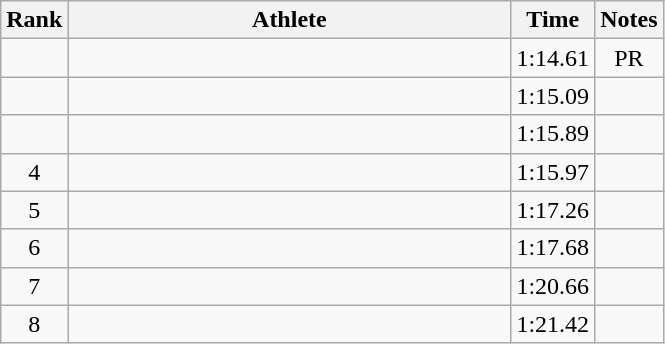<table class="wikitable" style="text-align:center">
<tr>
<th>Rank</th>
<th Style="width:18em">Athlete</th>
<th>Time</th>
<th>Notes</th>
</tr>
<tr>
<td></td>
<td style="text-align:left"></td>
<td>1:14.61</td>
<td>PR</td>
</tr>
<tr>
<td></td>
<td style="text-align:left"></td>
<td>1:15.09</td>
<td></td>
</tr>
<tr>
<td></td>
<td style="text-align:left"></td>
<td>1:15.89</td>
<td></td>
</tr>
<tr>
<td>4</td>
<td style="text-align:left"></td>
<td>1:15.97</td>
<td></td>
</tr>
<tr>
<td>5</td>
<td style="text-align:left"></td>
<td>1:17.26</td>
<td></td>
</tr>
<tr>
<td>6</td>
<td style="text-align:left"></td>
<td>1:17.68</td>
<td></td>
</tr>
<tr>
<td>7</td>
<td style="text-align:left"></td>
<td>1:20.66</td>
<td></td>
</tr>
<tr>
<td>8</td>
<td style="text-align:left"></td>
<td>1:21.42</td>
<td></td>
</tr>
</table>
